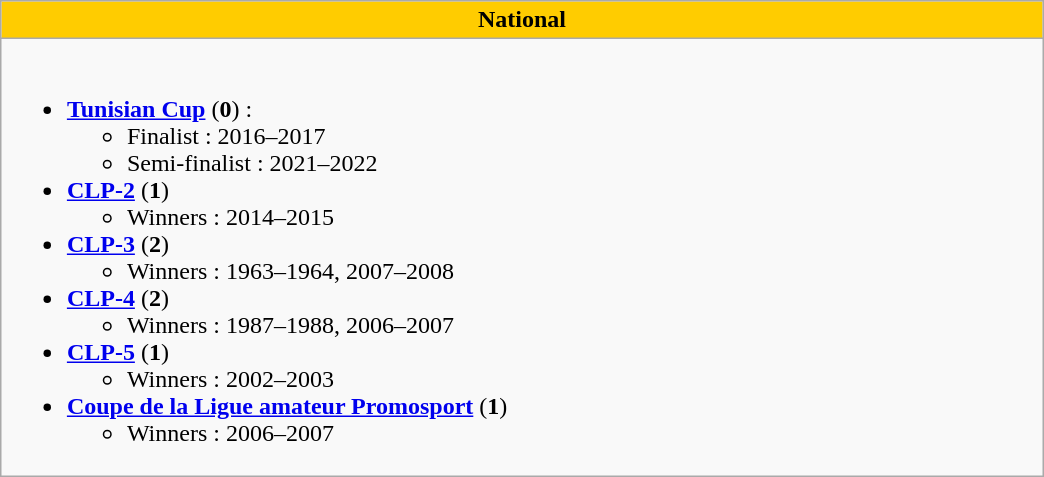<table class="wikitable" style="font-size:100%; margin:auto;" width="55%">
<tr>
<td width="50%" style="color:#00000; background:#FFcc00; text-align:center;"><strong>National</strong></td>
</tr>
<tr>
<td valign="top"><br><ul><li><strong><a href='#'>Tunisian Cup</a></strong> (<strong>0</strong>) :<ul><li>Finalist : 2016–2017</li><li>Semi-finalist : 2021–2022</li></ul></li><li><strong><a href='#'>CLP-2</a></strong> (<strong>1</strong>)<ul><li>Winners : 2014–2015</li></ul></li><li><strong><a href='#'>CLP-3</a></strong> (<strong>2</strong>)<ul><li>Winners : 1963–1964, 2007–2008</li></ul></li><li><strong><a href='#'>CLP-4</a></strong> (<strong>2</strong>)<ul><li>Winners : 1987–1988, 2006–2007</li></ul></li><li><strong><a href='#'>CLP-5</a></strong> (<strong>1</strong>)<ul><li>Winners : 2002–2003</li></ul></li><li><strong><a href='#'>Coupe de la Ligue amateur Promosport</a></strong> (<strong>1</strong>)<ul><li>Winners : 2006–2007</li></ul></li></ul></td>
</tr>
</table>
